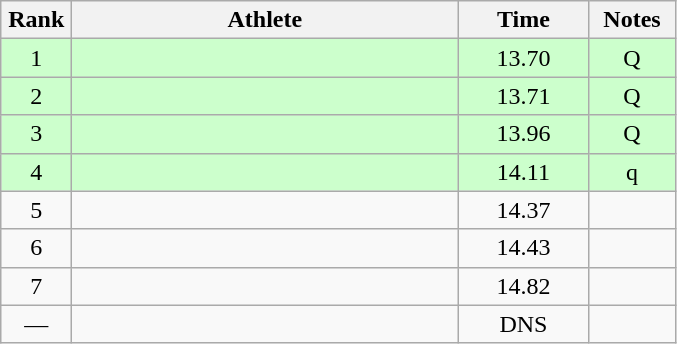<table class="wikitable" style="text-align:center">
<tr>
<th width=40>Rank</th>
<th width=250>Athlete</th>
<th width=80>Time</th>
<th width=50>Notes</th>
</tr>
<tr bgcolor="ccffcc">
<td>1</td>
<td align=left></td>
<td>13.70</td>
<td>Q</td>
</tr>
<tr bgcolor="ccffcc">
<td>2</td>
<td align=left></td>
<td>13.71</td>
<td>Q</td>
</tr>
<tr bgcolor="ccffcc">
<td>3</td>
<td align=left></td>
<td>13.96</td>
<td>Q</td>
</tr>
<tr bgcolor="ccffcc">
<td>4</td>
<td align=left></td>
<td>14.11</td>
<td>q</td>
</tr>
<tr>
<td>5</td>
<td align=left></td>
<td>14.37</td>
<td></td>
</tr>
<tr>
<td>6</td>
<td align=left></td>
<td>14.43</td>
<td></td>
</tr>
<tr>
<td>7</td>
<td align=left></td>
<td>14.82</td>
<td></td>
</tr>
<tr>
<td>—</td>
<td align=left></td>
<td>DNS</td>
<td></td>
</tr>
</table>
